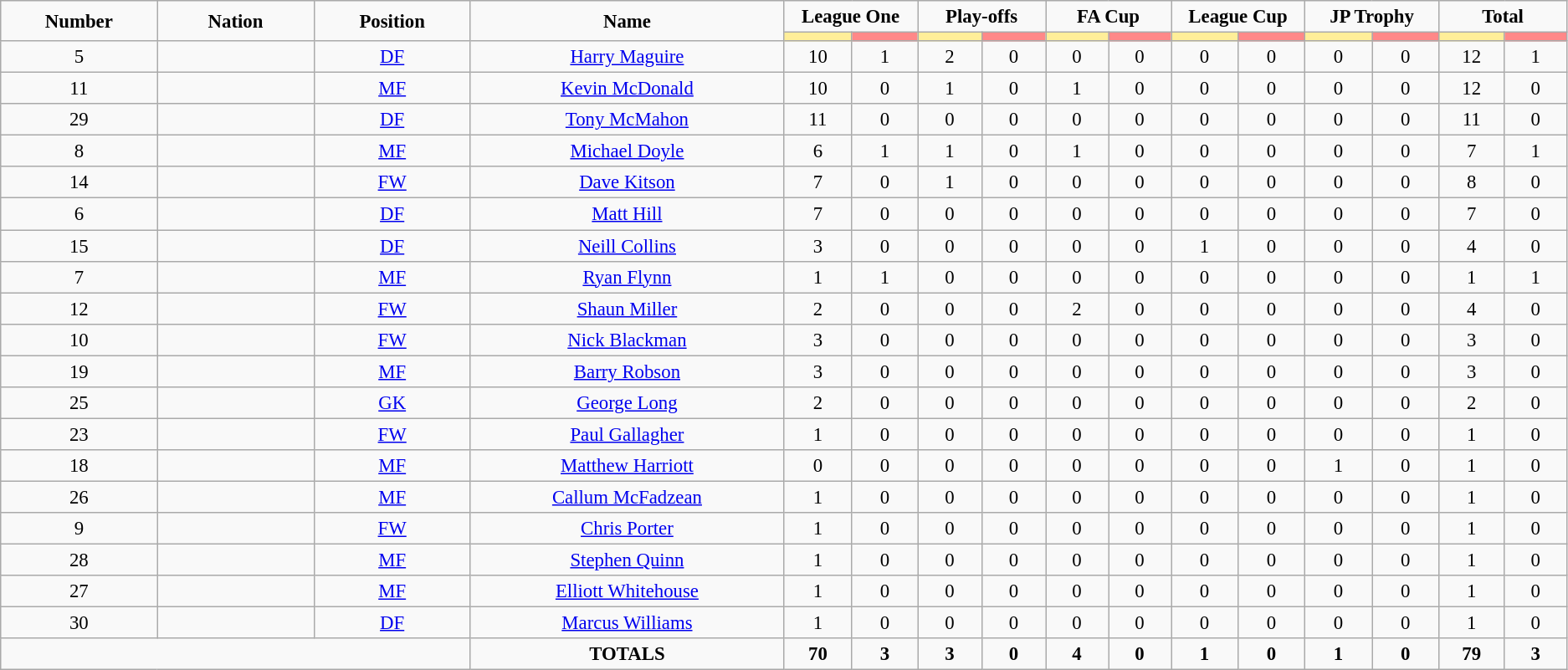<table class="wikitable" style="font-size: 95%; text-align: center;">
<tr>
<td rowspan="2" width="10%" align="center"><strong>Number</strong></td>
<td rowspan="2" width="10%" align="center"><strong>Nation</strong></td>
<td rowspan="2" width="10%" align="center"><strong>Position</strong></td>
<td rowspan="2" width="20%" align="center"><strong>Name</strong></td>
<td colspan="2" align="center"><strong>League One</strong></td>
<td colspan="2" align="center"><strong>Play-offs</strong></td>
<td colspan="2" align="center"><strong>FA Cup</strong></td>
<td colspan="2" align="center"><strong>League Cup</strong></td>
<td colspan="2" align="center"><strong>JP Trophy</strong></td>
<td colspan="2" align="center"><strong>Total</strong></td>
</tr>
<tr>
<th width=60 style="background: #FFEE99"></th>
<th width=60 style="background: #FF8888"></th>
<th width=60 style="background: #FFEE99"></th>
<th width=60 style="background: #FF8888"></th>
<th width=60 style="background: #FFEE99"></th>
<th width=60 style="background: #FF8888"></th>
<th width=60 style="background: #FFEE99"></th>
<th width=60 style="background: #FF8888"></th>
<th width=60 style="background: #FFEE99"></th>
<th width=60 style="background: #FF8888"></th>
<th width=60 style="background: #FFEE99"></th>
<th width=60 style="background: #FF8888"></th>
</tr>
<tr>
<td>5</td>
<td></td>
<td><a href='#'>DF</a></td>
<td><a href='#'>Harry Maguire</a></td>
<td>10</td>
<td>1</td>
<td>2</td>
<td>0</td>
<td>0</td>
<td>0</td>
<td>0</td>
<td>0</td>
<td>0</td>
<td>0</td>
<td>12</td>
<td>1</td>
</tr>
<tr>
<td>11</td>
<td></td>
<td><a href='#'>MF</a></td>
<td><a href='#'>Kevin McDonald</a></td>
<td>10</td>
<td>0</td>
<td>1</td>
<td>0</td>
<td>1</td>
<td>0</td>
<td>0</td>
<td>0</td>
<td>0</td>
<td>0</td>
<td>12</td>
<td>0</td>
</tr>
<tr>
<td>29</td>
<td></td>
<td><a href='#'>DF</a></td>
<td><a href='#'>Tony McMahon</a></td>
<td>11</td>
<td>0</td>
<td>0</td>
<td>0</td>
<td>0</td>
<td>0</td>
<td>0</td>
<td>0</td>
<td>0</td>
<td>0</td>
<td>11</td>
<td>0</td>
</tr>
<tr>
<td>8</td>
<td></td>
<td><a href='#'>MF</a></td>
<td><a href='#'>Michael Doyle</a></td>
<td>6</td>
<td>1</td>
<td>1</td>
<td>0</td>
<td>1</td>
<td>0</td>
<td>0</td>
<td>0</td>
<td>0</td>
<td>0</td>
<td>7</td>
<td>1</td>
</tr>
<tr>
<td>14</td>
<td></td>
<td><a href='#'>FW</a></td>
<td><a href='#'>Dave Kitson</a></td>
<td>7</td>
<td>0</td>
<td>1</td>
<td>0</td>
<td>0</td>
<td>0</td>
<td>0</td>
<td>0</td>
<td>0</td>
<td>0</td>
<td>8</td>
<td>0</td>
</tr>
<tr>
<td>6</td>
<td></td>
<td><a href='#'>DF</a></td>
<td><a href='#'>Matt Hill</a></td>
<td>7</td>
<td>0</td>
<td>0</td>
<td>0</td>
<td>0</td>
<td>0</td>
<td>0</td>
<td>0</td>
<td>0</td>
<td>0</td>
<td>7</td>
<td>0</td>
</tr>
<tr>
<td>15</td>
<td></td>
<td><a href='#'>DF</a></td>
<td><a href='#'>Neill Collins</a></td>
<td>3</td>
<td>0</td>
<td>0</td>
<td>0</td>
<td>0</td>
<td>0</td>
<td>1</td>
<td>0</td>
<td>0</td>
<td>0</td>
<td>4</td>
<td>0</td>
</tr>
<tr>
<td>7</td>
<td></td>
<td><a href='#'>MF</a></td>
<td><a href='#'>Ryan Flynn</a></td>
<td>1</td>
<td>1</td>
<td>0</td>
<td>0</td>
<td>0</td>
<td>0</td>
<td>0</td>
<td>0</td>
<td>0</td>
<td>0</td>
<td>1</td>
<td>1</td>
</tr>
<tr>
<td>12</td>
<td></td>
<td><a href='#'>FW</a></td>
<td><a href='#'>Shaun Miller</a></td>
<td>2</td>
<td>0</td>
<td>0</td>
<td>0</td>
<td>2</td>
<td>0</td>
<td>0</td>
<td>0</td>
<td>0</td>
<td>0</td>
<td>4</td>
<td>0</td>
</tr>
<tr>
<td>10</td>
<td></td>
<td><a href='#'>FW</a></td>
<td><a href='#'>Nick Blackman</a></td>
<td>3</td>
<td>0</td>
<td>0</td>
<td>0</td>
<td>0</td>
<td>0</td>
<td>0</td>
<td>0</td>
<td>0</td>
<td>0</td>
<td>3</td>
<td>0</td>
</tr>
<tr>
<td>19</td>
<td></td>
<td><a href='#'>MF</a></td>
<td><a href='#'>Barry Robson</a></td>
<td>3</td>
<td>0</td>
<td>0</td>
<td>0</td>
<td>0</td>
<td>0</td>
<td>0</td>
<td>0</td>
<td>0</td>
<td>0</td>
<td>3</td>
<td>0</td>
</tr>
<tr>
<td>25</td>
<td></td>
<td><a href='#'>GK</a></td>
<td><a href='#'>George Long</a></td>
<td>2</td>
<td>0</td>
<td>0</td>
<td>0</td>
<td>0</td>
<td>0</td>
<td>0</td>
<td>0</td>
<td>0</td>
<td>0</td>
<td>2</td>
<td>0</td>
</tr>
<tr>
<td>23</td>
<td></td>
<td><a href='#'>FW</a></td>
<td><a href='#'>Paul Gallagher</a></td>
<td>1</td>
<td>0</td>
<td>0</td>
<td>0</td>
<td>0</td>
<td>0</td>
<td>0</td>
<td>0</td>
<td>0</td>
<td>0</td>
<td>1</td>
<td>0</td>
</tr>
<tr>
<td>18</td>
<td></td>
<td><a href='#'>MF</a></td>
<td><a href='#'>Matthew Harriott</a></td>
<td>0</td>
<td>0</td>
<td>0</td>
<td>0</td>
<td>0</td>
<td>0</td>
<td>0</td>
<td>0</td>
<td>1</td>
<td>0</td>
<td>1</td>
<td>0</td>
</tr>
<tr>
<td>26</td>
<td></td>
<td><a href='#'>MF</a></td>
<td><a href='#'>Callum McFadzean</a></td>
<td>1</td>
<td>0</td>
<td>0</td>
<td>0</td>
<td>0</td>
<td>0</td>
<td>0</td>
<td>0</td>
<td>0</td>
<td>0</td>
<td>1</td>
<td>0</td>
</tr>
<tr>
<td>9</td>
<td></td>
<td><a href='#'>FW</a></td>
<td><a href='#'>Chris Porter</a></td>
<td>1</td>
<td>0</td>
<td>0</td>
<td>0</td>
<td>0</td>
<td>0</td>
<td>0</td>
<td>0</td>
<td>0</td>
<td>0</td>
<td>1</td>
<td>0</td>
</tr>
<tr>
<td>28</td>
<td></td>
<td><a href='#'>MF</a></td>
<td><a href='#'>Stephen Quinn</a></td>
<td>1</td>
<td>0</td>
<td>0</td>
<td>0</td>
<td>0</td>
<td>0</td>
<td>0</td>
<td>0</td>
<td>0</td>
<td>0</td>
<td>1</td>
<td>0</td>
</tr>
<tr>
<td>27</td>
<td></td>
<td><a href='#'>MF</a></td>
<td><a href='#'>Elliott Whitehouse</a></td>
<td>1</td>
<td>0</td>
<td>0</td>
<td>0</td>
<td>0</td>
<td>0</td>
<td>0</td>
<td>0</td>
<td>0</td>
<td>0</td>
<td>1</td>
<td>0</td>
</tr>
<tr>
<td>30</td>
<td></td>
<td><a href='#'>DF</a></td>
<td><a href='#'>Marcus Williams</a></td>
<td>1</td>
<td>0</td>
<td>0</td>
<td>0</td>
<td>0</td>
<td>0</td>
<td>0</td>
<td>0</td>
<td>0</td>
<td>0</td>
<td>1</td>
<td>0</td>
</tr>
<tr>
<td colspan="3"></td>
<td><strong>TOTALS</strong></td>
<td><strong>70</strong></td>
<td><strong>3</strong></td>
<td><strong>3</strong></td>
<td><strong>0</strong></td>
<td><strong>4</strong></td>
<td><strong>0</strong></td>
<td><strong>1</strong></td>
<td><strong>0</strong></td>
<td><strong>1</strong></td>
<td><strong>0</strong></td>
<td><strong>79</strong></td>
<td><strong>3</strong></td>
</tr>
</table>
